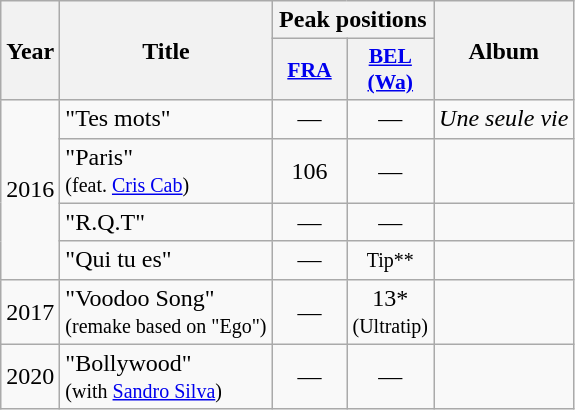<table class="wikitable">
<tr>
<th align="center" rowspan="2">Year</th>
<th align="center" rowspan="2">Title</th>
<th align="center" width="30" colspan=2>Peak positions</th>
<th align="center" rowspan="2">Album</th>
</tr>
<tr>
<th scope="col" style="width:3em;font-size:90%;"><a href='#'>FRA</a><br></th>
<th scope="col" style="width:3em;font-size:90%;"><a href='#'>BEL<br>(Wa)</a><br></th>
</tr>
<tr>
<td rowspan=4>2016</td>
<td scope="row">"Tes mots"</td>
<td style="text-align:center">—</td>
<td style="text-align:center">—</td>
<td align="center"><em>Une seule vie</em></td>
</tr>
<tr>
<td scope="row">"Paris" <br><small>(feat. <a href='#'>Cris Cab</a>)</small></td>
<td style="text-align:center">106</td>
<td style="text-align:center">—</td>
<td align="center"></td>
</tr>
<tr>
<td scope="row">"R.Q.T"</td>
<td style="text-align:center">—</td>
<td style="text-align:center">—</td>
<td align="center"></td>
</tr>
<tr>
<td scope="row">"Qui tu es"</td>
<td style="text-align:center">—</td>
<td style="text-align:center"><small>Tip**</small></td>
<td align="center"></td>
</tr>
<tr>
<td rowspan=1>2017</td>
<td scope="row">"Voodoo Song" <br><small>(remake based on "Ego")</small></td>
<td style="text-align:center">—</td>
<td style="text-align:center">13*<br><small>(Ultratip)</small></td>
<td align="center"></td>
</tr>
<tr>
<td>2020</td>
<td scope="row">"Bollywood" <br><small>(with <a href='#'>Sandro Silva</a>)</small></td>
<td style="text-align:center">—</td>
<td style="text-align:center">—</td>
<td></td>
</tr>
</table>
